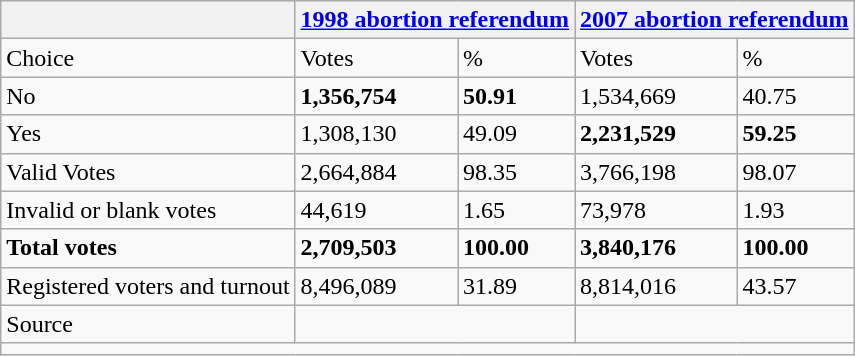<table class="wikitable">
<tr>
<th></th>
<th colspan="2"><a href='#'>1998 abortion referendum</a></th>
<th colspan="2"><a href='#'>2007 abortion referendum</a></th>
</tr>
<tr>
<td>Choice</td>
<td>Votes</td>
<td>%</td>
<td>Votes</td>
<td>%</td>
</tr>
<tr>
<td>No</td>
<td><strong>1,356,754</strong></td>
<td><strong>50.91</strong></td>
<td>1,534,669</td>
<td>40.75</td>
</tr>
<tr>
<td>Yes</td>
<td>1,308,130</td>
<td>49.09</td>
<td><strong>2,231,529</strong></td>
<td><strong>59.25</strong></td>
</tr>
<tr>
<td>Valid Votes</td>
<td>2,664,884</td>
<td>98.35</td>
<td>3,766,198</td>
<td>98.07</td>
</tr>
<tr>
<td>Invalid or blank votes</td>
<td>44,619</td>
<td>1.65</td>
<td>73,978</td>
<td>1.93</td>
</tr>
<tr>
<td><strong>Total votes</strong></td>
<td><strong>2,709,503</strong></td>
<td><strong>100.00</strong></td>
<td><strong>3,840,176</strong></td>
<td><strong>100.00</strong></td>
</tr>
<tr>
<td>Registered voters and turnout</td>
<td>8,496,089</td>
<td>31.89</td>
<td>8,814,016</td>
<td>43.57</td>
</tr>
<tr>
<td>Source</td>
<td colspan="2"></td>
<td colspan="2"> </td>
</tr>
<tr>
<td colspan="5"></td>
</tr>
</table>
